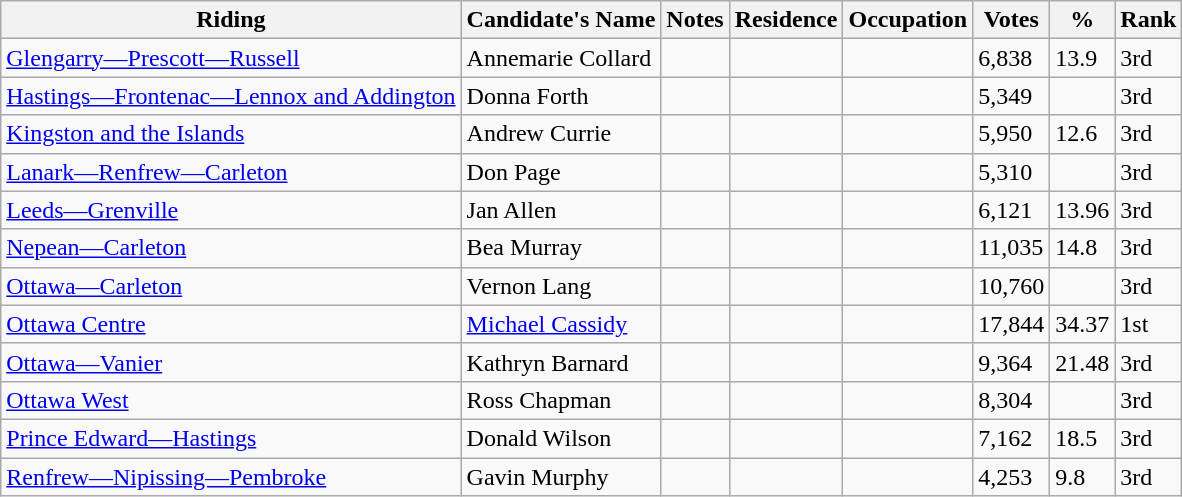<table class="wikitable sortable">
<tr>
<th>Riding<br></th>
<th>Candidate's Name</th>
<th>Notes</th>
<th>Residence</th>
<th>Occupation</th>
<th>Votes</th>
<th>%</th>
<th>Rank</th>
</tr>
<tr>
<td><a href='#'>Glengarry—Prescott—Russell</a></td>
<td>Annemarie Collard</td>
<td></td>
<td></td>
<td></td>
<td>6,838</td>
<td>13.9</td>
<td>3rd</td>
</tr>
<tr>
<td><a href='#'>Hastings—Frontenac—Lennox and Addington</a></td>
<td>Donna Forth</td>
<td></td>
<td></td>
<td></td>
<td>5,349</td>
<td></td>
<td>3rd</td>
</tr>
<tr>
<td><a href='#'>Kingston and the Islands</a></td>
<td>Andrew Currie</td>
<td></td>
<td></td>
<td></td>
<td>5,950</td>
<td>12.6</td>
<td>3rd</td>
</tr>
<tr>
<td><a href='#'>Lanark—Renfrew—Carleton</a></td>
<td>Don Page</td>
<td></td>
<td></td>
<td></td>
<td>5,310</td>
<td></td>
<td>3rd</td>
</tr>
<tr>
<td><a href='#'>Leeds—Grenville</a></td>
<td>Jan Allen</td>
<td></td>
<td></td>
<td></td>
<td>6,121</td>
<td>13.96</td>
<td>3rd</td>
</tr>
<tr>
<td><a href='#'>Nepean—Carleton</a></td>
<td>Bea Murray</td>
<td></td>
<td></td>
<td></td>
<td>11,035</td>
<td>14.8</td>
<td>3rd</td>
</tr>
<tr>
<td><a href='#'>Ottawa—Carleton</a></td>
<td>Vernon Lang</td>
<td></td>
<td></td>
<td></td>
<td>10,760</td>
<td></td>
<td>3rd</td>
</tr>
<tr>
<td><a href='#'>Ottawa Centre</a></td>
<td><a href='#'>Michael Cassidy</a></td>
<td></td>
<td></td>
<td></td>
<td>17,844</td>
<td>34.37</td>
<td>1st</td>
</tr>
<tr>
<td><a href='#'>Ottawa—Vanier</a></td>
<td>Kathryn Barnard</td>
<td></td>
<td></td>
<td></td>
<td>9,364</td>
<td>21.48</td>
<td>3rd</td>
</tr>
<tr>
<td><a href='#'>Ottawa West</a></td>
<td>Ross Chapman</td>
<td></td>
<td></td>
<td></td>
<td>8,304</td>
<td></td>
<td>3rd</td>
</tr>
<tr>
<td><a href='#'>Prince Edward—Hastings</a></td>
<td>Donald Wilson</td>
<td></td>
<td></td>
<td></td>
<td>7,162</td>
<td>18.5</td>
<td>3rd</td>
</tr>
<tr>
<td><a href='#'>Renfrew—Nipissing—Pembroke</a></td>
<td>Gavin Murphy</td>
<td></td>
<td></td>
<td></td>
<td>4,253</td>
<td>9.8</td>
<td>3rd</td>
</tr>
</table>
